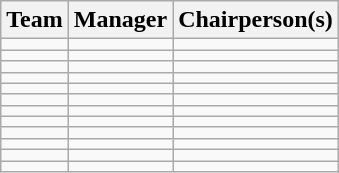<table class="wikitable sortable" style="text-align: left;">
<tr>
<th>Team</th>
<th>Manager</th>
<th>Chairperson(s)</th>
</tr>
<tr>
<td></td>
<td></td>
<td></td>
</tr>
<tr>
<td></td>
<td></td>
<td></td>
</tr>
<tr>
<td></td>
<td></td>
<td></td>
</tr>
<tr>
<td></td>
<td></td>
<td></td>
</tr>
<tr>
<td></td>
<td></td>
<td></td>
</tr>
<tr>
<td></td>
<td></td>
<td></td>
</tr>
<tr>
<td></td>
<td></td>
<td></td>
</tr>
<tr>
<td></td>
<td></td>
<td></td>
</tr>
<tr>
<td></td>
<td></td>
<td></td>
</tr>
<tr>
<td></td>
<td></td>
<td></td>
</tr>
<tr>
<td></td>
<td></td>
<td></td>
</tr>
<tr>
<td></td>
<td></td>
<td></td>
</tr>
</table>
